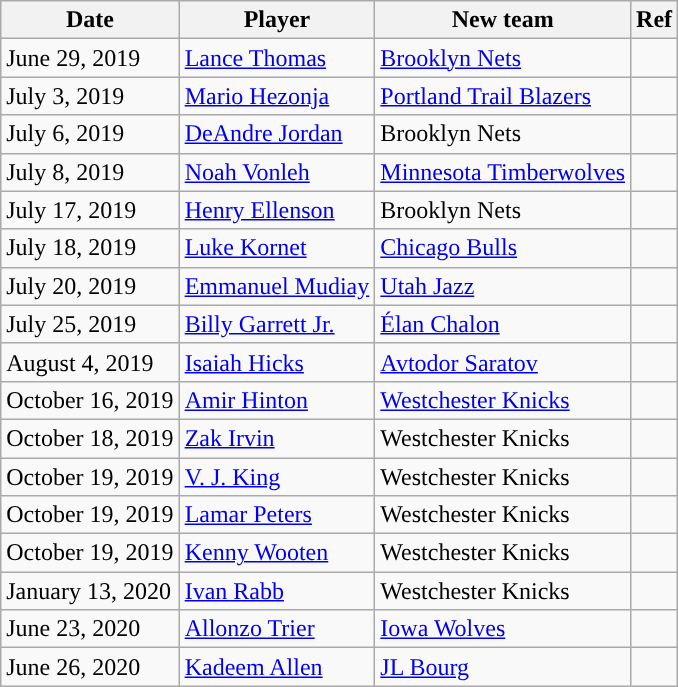<table class="wikitable" style="text-align:left;">
<tr>
<th>Date</th>
<th>Player</th>
<th>New team</th>
<th>Ref</th>
</tr>
<tr>
<td>June 29, 2019</td>
<td><a href='#'>Lance Thomas</a></td>
<td><a href='#'>Brooklyn Nets</a></td>
<td></td>
</tr>
<tr>
<td>July 3, 2019</td>
<td><a href='#'>Mario Hezonja</a></td>
<td><a href='#'>Portland Trail Blazers</a></td>
<td></td>
</tr>
<tr>
<td>July 6, 2019</td>
<td><a href='#'>DeAndre Jordan</a></td>
<td>Brooklyn Nets</td>
<td></td>
</tr>
<tr>
<td>July 8, 2019</td>
<td><a href='#'>Noah Vonleh</a></td>
<td><a href='#'>Minnesota Timberwolves</a></td>
<td></td>
</tr>
<tr>
<td>July 17, 2019</td>
<td><a href='#'>Henry Ellenson</a></td>
<td>Brooklyn Nets</td>
<td></td>
</tr>
<tr>
<td>July 18, 2019</td>
<td><a href='#'>Luke Kornet</a></td>
<td><a href='#'>Chicago Bulls</a></td>
<td></td>
</tr>
<tr>
<td>July 20, 2019</td>
<td><a href='#'>Emmanuel Mudiay</a></td>
<td><a href='#'>Utah Jazz</a></td>
<td></td>
</tr>
<tr>
<td>July 25, 2019</td>
<td><a href='#'>Billy Garrett Jr.</a></td>
<td><a href='#'>Élan Chalon</a></td>
<td></td>
</tr>
<tr>
<td>August 4, 2019</td>
<td><a href='#'>Isaiah Hicks</a></td>
<td><a href='#'>Avtodor Saratov</a></td>
<td></td>
</tr>
<tr>
<td>October 16, 2019</td>
<td><a href='#'>Amir Hinton</a></td>
<td><a href='#'>Westchester Knicks</a></td>
<td></td>
</tr>
<tr>
<td>October 18, 2019</td>
<td><a href='#'>Zak Irvin</a></td>
<td>Westchester Knicks</td>
<td></td>
</tr>
<tr>
<td>October 19, 2019</td>
<td><a href='#'>V. J. King</a></td>
<td>Westchester Knicks</td>
<td></td>
</tr>
<tr>
<td>October 19, 2019</td>
<td><a href='#'>Lamar Peters</a></td>
<td>Westchester Knicks</td>
<td></td>
</tr>
<tr>
<td>October 19, 2019</td>
<td><a href='#'>Kenny Wooten</a></td>
<td>Westchester Knicks</td>
<td></td>
</tr>
<tr>
<td>January 13, 2020</td>
<td><a href='#'>Ivan Rabb</a></td>
<td>Westchester Knicks</td>
<td></td>
</tr>
<tr>
<td>June 23, 2020</td>
<td><a href='#'>Allonzo Trier</a></td>
<td><a href='#'>Iowa Wolves</a></td>
<td></td>
</tr>
<tr>
<td>June 26, 2020</td>
<td><a href='#'>Kadeem Allen</a></td>
<td><a href='#'>JL Bourg</a></td>
<td></td>
</tr>
</table>
